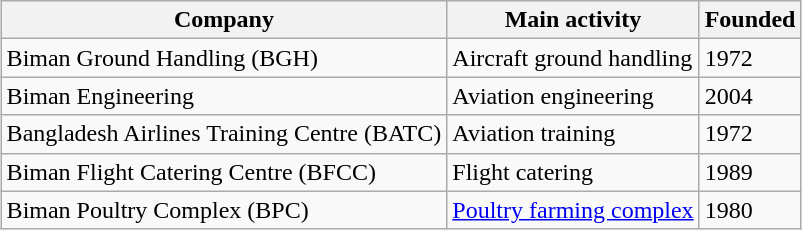<table class="wikitable sortable" style="margin:1em auto;">
<tr>
<th>Company</th>
<th>Main activity</th>
<th>Founded</th>
</tr>
<tr>
<td>Biman Ground Handling (BGH)</td>
<td>Aircraft ground handling</td>
<td>1972</td>
</tr>
<tr>
<td>Biman Engineering</td>
<td>Aviation engineering</td>
<td>2004</td>
</tr>
<tr>
<td>Bangladesh Airlines Training Centre (BATC)</td>
<td>Aviation training</td>
<td>1972</td>
</tr>
<tr>
<td>Biman Flight Catering Centre (BFCC)</td>
<td>Flight catering</td>
<td>1989</td>
</tr>
<tr>
<td>Biman Poultry Complex (BPC)</td>
<td><a href='#'>Poultry farming complex</a></td>
<td>1980</td>
</tr>
</table>
